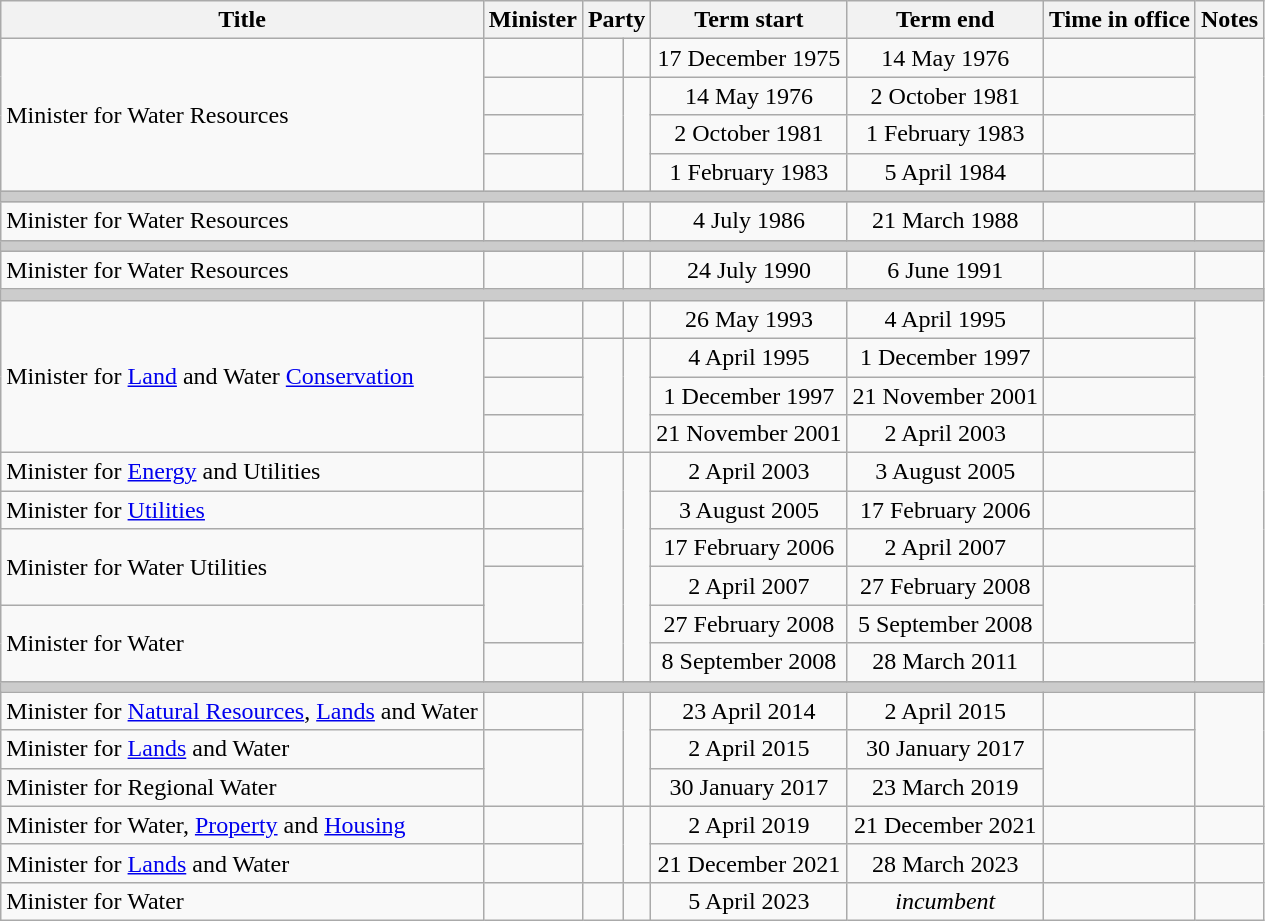<table class="wikitable sortable">
<tr>
<th>Title</th>
<th>Minister</th>
<th colspan=2>Party</th>
<th data-sort-type=date>Term start</th>
<th data-sort-type=date>Term end</th>
<th>Time in office</th>
<th class="unsortable">Notes</th>
</tr>
<tr>
<td rowspan=4>Minister for Water Resources</td>
<td></td>
<td> </td>
<td></td>
<td align=center>17 December 1975</td>
<td align=center>14 May 1976</td>
<td align=right></td>
</tr>
<tr>
<td></td>
<td rowspan=3 > </td>
<td rowspan=3></td>
<td align=center>14 May 1976</td>
<td align=center>2 October 1981</td>
<td align=right><strong></strong></td>
</tr>
<tr>
<td></td>
<td align=center>2 October 1981</td>
<td align=center>1 February 1983</td>
<td align=right></td>
</tr>
<tr>
<td></td>
<td align=center>1 February 1983</td>
<td align=center>5 April 1984</td>
<td align=right></td>
</tr>
<tr class="sortbottom">
<th colspan=9 style="background: #cccccc;"></th>
</tr>
<tr>
<td>Minister for Water Resources</td>
<td></td>
<td> </td>
<td></td>
<td align=center>4 July 1986</td>
<td align=center>21 March 1988</td>
<td align=right></td>
</tr>
<tr class="sortbottom">
<th colspan=9 style="background: #cccccc;"></th>
</tr>
<tr>
<td>Minister for Water Resources</td>
<td></td>
<td> </td>
<td></td>
<td align=center>24 July 1990</td>
<td align=center>6 June 1991</td>
<td align=right></td>
</tr>
<tr class="sortbottom">
<th colspan=9 style="background: #cccccc;"></th>
</tr>
<tr>
<td rowspan=4>Minister for <a href='#'>Land</a> and Water <a href='#'>Conservation</a></td>
<td></td>
<td> </td>
<td></td>
<td align=center>26 May 1993</td>
<td align=center>4 April 1995</td>
<td align=right></td>
</tr>
<tr>
<td></td>
<td rowspan=3 > </td>
<td rowspan=3></td>
<td align=center>4 April 1995</td>
<td align=center>1 December 1997</td>
<td align=right></td>
</tr>
<tr>
<td></td>
<td align=center>1 December 1997</td>
<td align=center>21 November 2001</td>
<td align=right></td>
</tr>
<tr>
<td></td>
<td align=center>21 November 2001</td>
<td align=center>2 April 2003</td>
<td align=right></td>
</tr>
<tr>
<td>Minister for <a href='#'>Energy</a> and Utilities</td>
<td></td>
<td rowspan=6 > </td>
<td rowspan=6></td>
<td align=center>2 April 2003</td>
<td align=center>3 August 2005</td>
<td align=right></td>
</tr>
<tr>
<td>Minister for <a href='#'>Utilities</a></td>
<td></td>
<td align=center>3 August 2005</td>
<td align=center>17 February 2006</td>
<td align=right></td>
</tr>
<tr>
<td rowspan=2>Minister for Water Utilities</td>
<td></td>
<td align=center>17 February 2006</td>
<td align=center>2 April 2007</td>
<td align=right></td>
</tr>
<tr>
<td rowspan=2></td>
<td align=center>2 April 2007</td>
<td align=center>27 February 2008</td>
<td rowspan=2 align=right></td>
</tr>
<tr>
<td rowspan=2>Minister for Water</td>
<td align=center>27 February 2008</td>
<td align=center>5 September 2008</td>
</tr>
<tr>
<td></td>
<td align=center>8 September 2008</td>
<td align=center>28 March 2011</td>
<td align=right></td>
</tr>
<tr class="sortbottom">
<th colspan=9 style="background: #cccccc;"></th>
</tr>
<tr>
<td>Minister for <a href='#'>Natural Resources</a>, <a href='#'>Lands</a> and Water</td>
<td></td>
<td rowspan=3 > </td>
<td rowspan=3></td>
<td align=center>23 April 2014</td>
<td align=center>2 April 2015</td>
<td align=right></td>
</tr>
<tr>
<td>Minister for <a href='#'>Lands</a> and Water</td>
<td rowspan=2></td>
<td align=center>2 April 2015</td>
<td align=center>30 January 2017</td>
<td rowspan=2 align=right></td>
</tr>
<tr>
<td>Minister for Regional Water</td>
<td align=center>30 January 2017</td>
<td align=center>23 March 2019</td>
</tr>
<tr>
<td>Minister for Water, <a href='#'>Property</a> and <a href='#'>Housing</a></td>
<td></td>
<td rowspan=2 > </td>
<td rowspan=2></td>
<td align=center>2 April 2019</td>
<td align=center>21 December 2021</td>
<td align=right></td>
<td></td>
</tr>
<tr>
<td>Minister for <a href='#'>Lands</a> and Water</td>
<td></td>
<td align=center>21 December 2021</td>
<td align=center>28 March 2023</td>
<td align=right></td>
<td></td>
</tr>
<tr>
<td>Minister for Water</td>
<td></td>
<td rowspan=3 > </td>
<td rowspan=3></td>
<td align=center>5 April 2023</td>
<td align=center><em>incumbent</em></td>
<td align=right></td>
</tr>
</table>
